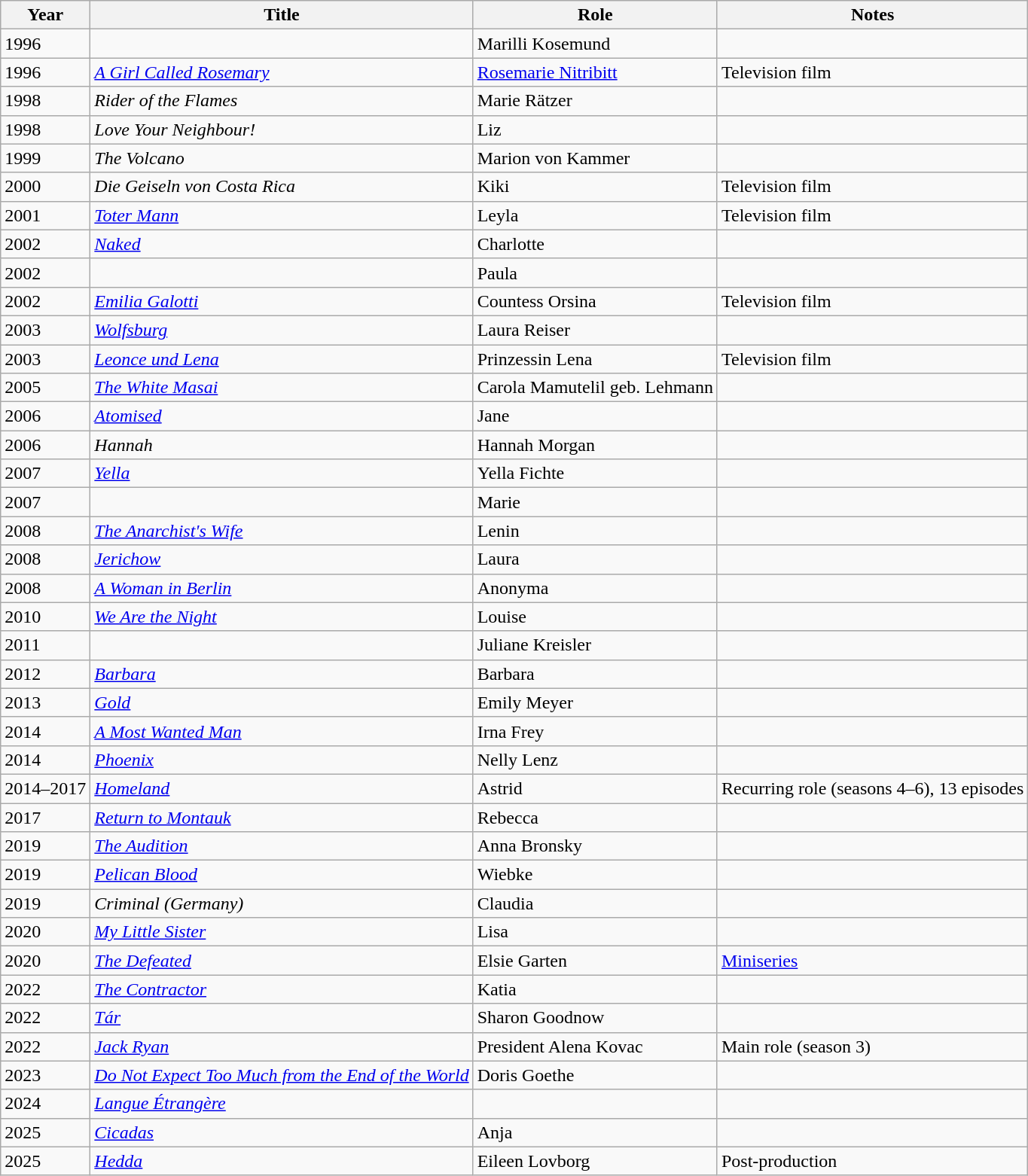<table class="wikitable sortable">
<tr>
<th>Year</th>
<th>Title</th>
<th>Role</th>
<th class="unsortable">Notes</th>
</tr>
<tr>
<td>1996</td>
<td><em></em></td>
<td>Marilli Kosemund</td>
<td></td>
</tr>
<tr>
<td>1996</td>
<td><em><a href='#'>A Girl Called Rosemary</a></em></td>
<td><a href='#'>Rosemarie Nitribitt</a></td>
<td>Television film</td>
</tr>
<tr>
<td>1998</td>
<td><em>Rider of the Flames</em></td>
<td>Marie Rätzer</td>
<td></td>
</tr>
<tr>
<td>1998</td>
<td><em>Love Your Neighbour!</em></td>
<td>Liz</td>
<td></td>
</tr>
<tr>
<td>1999</td>
<td><em>The Volcano</em></td>
<td>Marion von Kammer</td>
<td></td>
</tr>
<tr>
<td>2000</td>
<td><em>Die Geiseln von Costa Rica</em></td>
<td>Kiki</td>
<td>Television film</td>
</tr>
<tr>
<td>2001</td>
<td><em><a href='#'>Toter Mann</a></em></td>
<td>Leyla</td>
<td>Television film</td>
</tr>
<tr>
<td>2002</td>
<td><em><a href='#'>Naked</a></em></td>
<td>Charlotte</td>
<td></td>
</tr>
<tr>
<td>2002</td>
<td><em></em></td>
<td>Paula</td>
<td></td>
</tr>
<tr>
<td>2002</td>
<td><em><a href='#'>Emilia Galotti</a></em></td>
<td>Countess Orsina</td>
<td>Television film</td>
</tr>
<tr>
<td>2003</td>
<td><em><a href='#'>Wolfsburg</a></em></td>
<td>Laura Reiser</td>
<td></td>
</tr>
<tr>
<td>2003</td>
<td><em><a href='#'>Leonce und Lena</a></em></td>
<td>Prinzessin Lena</td>
<td>Television film</td>
</tr>
<tr>
<td>2005</td>
<td><em><a href='#'>The White Masai</a></em></td>
<td>Carola Mamutelil geb. Lehmann</td>
<td></td>
</tr>
<tr>
<td>2006</td>
<td><em><a href='#'>Atomised</a></em></td>
<td>Jane</td>
<td></td>
</tr>
<tr>
<td>2006</td>
<td><em>Hannah</em></td>
<td>Hannah Morgan</td>
<td></td>
</tr>
<tr>
<td>2007</td>
<td><em><a href='#'>Yella</a></em></td>
<td>Yella Fichte</td>
<td></td>
</tr>
<tr>
<td>2007</td>
<td><em></em></td>
<td>Marie</td>
<td></td>
</tr>
<tr>
<td>2008</td>
<td><em><a href='#'>The Anarchist's Wife</a></em></td>
<td>Lenin</td>
<td></td>
</tr>
<tr>
<td>2008</td>
<td><em><a href='#'>Jerichow</a></em></td>
<td>Laura</td>
<td></td>
</tr>
<tr>
<td>2008</td>
<td><em><a href='#'>A Woman in Berlin</a></em></td>
<td>Anonyma</td>
<td></td>
</tr>
<tr>
<td>2010</td>
<td><em><a href='#'>We Are the Night</a></em></td>
<td>Louise</td>
<td></td>
</tr>
<tr>
<td>2011</td>
<td><em></em></td>
<td>Juliane Kreisler</td>
<td></td>
</tr>
<tr>
<td>2012</td>
<td><em><a href='#'>Barbara</a></em></td>
<td>Barbara</td>
<td></td>
</tr>
<tr>
<td>2013</td>
<td><em><a href='#'>Gold</a></em></td>
<td>Emily Meyer</td>
<td></td>
</tr>
<tr>
<td>2014</td>
<td><em><a href='#'>A Most Wanted Man</a></em></td>
<td>Irna Frey</td>
<td></td>
</tr>
<tr>
<td>2014</td>
<td><em><a href='#'>Phoenix</a></em></td>
<td>Nelly Lenz</td>
<td></td>
</tr>
<tr>
<td>2014–2017</td>
<td><em><a href='#'>Homeland</a></em></td>
<td>Astrid</td>
<td>Recurring role (seasons 4–6), 13 episodes</td>
</tr>
<tr>
<td>2017</td>
<td><em><a href='#'>Return to Montauk</a></em></td>
<td>Rebecca</td>
<td></td>
</tr>
<tr>
<td>2019</td>
<td><em><a href='#'>The Audition</a></em></td>
<td>Anna Bronsky</td>
<td></td>
</tr>
<tr>
<td>2019</td>
<td><em><a href='#'>Pelican Blood</a></em></td>
<td>Wiebke</td>
<td></td>
</tr>
<tr>
<td>2019</td>
<td><em>Criminal (Germany)</em></td>
<td>Claudia</td>
<td></td>
</tr>
<tr>
<td>2020</td>
<td><em><a href='#'>My Little Sister</a></em></td>
<td>Lisa</td>
<td></td>
</tr>
<tr>
<td>2020</td>
<td><em><a href='#'>The Defeated</a></em></td>
<td>Elsie Garten</td>
<td><a href='#'>Miniseries</a></td>
</tr>
<tr>
<td>2022</td>
<td><em><a href='#'>The Contractor</a></em></td>
<td>Katia</td>
<td></td>
</tr>
<tr>
<td>2022</td>
<td><em><a href='#'>Tár</a></em></td>
<td>Sharon Goodnow</td>
<td></td>
</tr>
<tr>
<td>2022</td>
<td><em><a href='#'>Jack Ryan</a></em></td>
<td>President Alena Kovac</td>
<td>Main role (season 3)</td>
</tr>
<tr>
<td>2023</td>
<td><em><a href='#'>Do Not Expect Too Much from the End of the World</a></em></td>
<td>Doris Goethe</td>
<td></td>
</tr>
<tr>
<td>2024</td>
<td><em><a href='#'>Langue Étrangère</a></em></td>
<td></td>
<td></td>
</tr>
<tr>
<td>2025</td>
<td><em><a href='#'>Cicadas</a></em></td>
<td>Anja</td>
<td></td>
</tr>
<tr>
<td>2025</td>
<td><em><a href='#'>Hedda</a></em></td>
<td>Eileen Lovborg</td>
<td>Post-production</td>
</tr>
</table>
